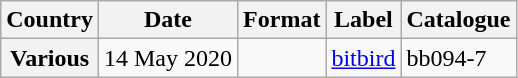<table class="wikitable plainrowheaders">
<tr>
<th>Country</th>
<th>Date</th>
<th>Format</th>
<th>Label</th>
<th>Catalogue</th>
</tr>
<tr>
<th scope="row">Various</th>
<td>14 May 2020</td>
<td></td>
<td><a href='#'>bitbird</a></td>
<td>bb094-7</td>
</tr>
</table>
